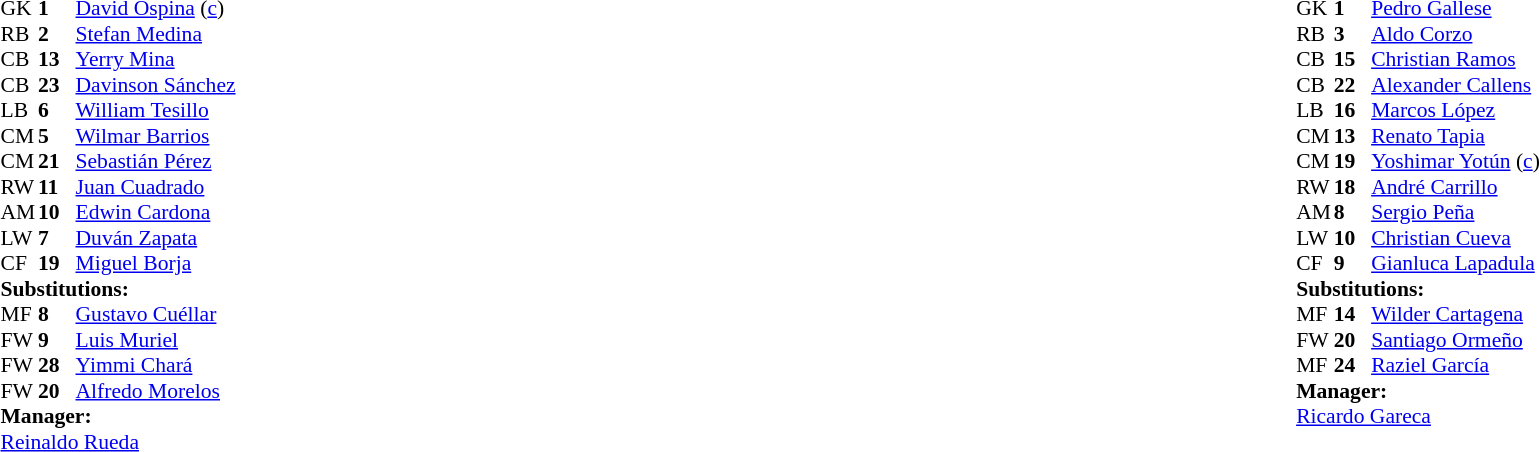<table width="100%">
<tr>
<td valign="top" width="40%"><br><table style="font-size:90%" cellspacing="0" cellpadding="0">
<tr>
<th width=25></th>
<th width=25></th>
</tr>
<tr>
<td>GK</td>
<td><strong>1</strong></td>
<td><a href='#'>David Ospina</a> (<a href='#'>c</a>)</td>
</tr>
<tr>
<td>RB</td>
<td><strong>2</strong></td>
<td><a href='#'>Stefan Medina</a></td>
<td></td>
<td></td>
</tr>
<tr>
<td>CB</td>
<td><strong>13</strong></td>
<td><a href='#'>Yerry Mina</a></td>
</tr>
<tr>
<td>CB</td>
<td><strong>23</strong></td>
<td><a href='#'>Davinson Sánchez</a></td>
</tr>
<tr>
<td>LB</td>
<td><strong>6</strong></td>
<td><a href='#'>William Tesillo</a></td>
</tr>
<tr>
<td>CM</td>
<td><strong>5</strong></td>
<td><a href='#'>Wilmar Barrios</a></td>
</tr>
<tr>
<td>CM</td>
<td><strong>21</strong></td>
<td><a href='#'>Sebastián Pérez</a></td>
<td></td>
<td></td>
</tr>
<tr>
<td>RW</td>
<td><strong>11</strong></td>
<td><a href='#'>Juan Cuadrado</a></td>
</tr>
<tr>
<td>AM</td>
<td><strong>10</strong></td>
<td><a href='#'>Edwin Cardona</a></td>
<td></td>
<td></td>
</tr>
<tr>
<td>LW</td>
<td><strong>7</strong></td>
<td><a href='#'>Duván Zapata</a></td>
<td></td>
<td></td>
</tr>
<tr>
<td>CF</td>
<td><strong>19</strong></td>
<td><a href='#'>Miguel Borja</a></td>
<td></td>
</tr>
<tr>
<td colspan=3><strong>Substitutions:</strong></td>
</tr>
<tr>
<td>MF</td>
<td><strong>8</strong></td>
<td><a href='#'>Gustavo Cuéllar</a></td>
<td></td>
<td></td>
</tr>
<tr>
<td>FW</td>
<td><strong>9</strong></td>
<td><a href='#'>Luis Muriel</a></td>
<td></td>
<td></td>
</tr>
<tr>
<td>FW</td>
<td><strong>28</strong></td>
<td><a href='#'>Yimmi Chará</a></td>
<td></td>
<td></td>
</tr>
<tr>
<td>FW</td>
<td><strong>20</strong></td>
<td><a href='#'>Alfredo Morelos</a></td>
<td></td>
<td></td>
</tr>
<tr>
<td colspan=3><strong>Manager:</strong></td>
</tr>
<tr>
<td colspan=3><a href='#'>Reinaldo Rueda</a></td>
</tr>
</table>
</td>
<td valign="top"></td>
<td valign="top" width="50%"><br><table style="font-size:90%; margin:auto" cellspacing="0" cellpadding="0">
<tr>
<th width=25></th>
<th width=25></th>
</tr>
<tr>
<td>GK</td>
<td><strong>1</strong></td>
<td><a href='#'>Pedro Gallese</a></td>
<td></td>
</tr>
<tr>
<td>RB</td>
<td><strong>3</strong></td>
<td><a href='#'>Aldo Corzo</a></td>
</tr>
<tr>
<td>CB</td>
<td><strong>15</strong></td>
<td><a href='#'>Christian Ramos</a></td>
</tr>
<tr>
<td>CB</td>
<td><strong>22</strong></td>
<td><a href='#'>Alexander Callens</a></td>
</tr>
<tr>
<td>LB</td>
<td><strong>16</strong></td>
<td><a href='#'>Marcos López</a></td>
</tr>
<tr>
<td>CM</td>
<td><strong>13</strong></td>
<td><a href='#'>Renato Tapia</a></td>
</tr>
<tr>
<td>CM</td>
<td><strong>19</strong></td>
<td><a href='#'>Yoshimar Yotún</a> (<a href='#'>c</a>)</td>
</tr>
<tr>
<td>RW</td>
<td><strong>18</strong></td>
<td><a href='#'>André Carrillo</a></td>
<td></td>
</tr>
<tr>
<td>AM</td>
<td><strong>8</strong></td>
<td><a href='#'>Sergio Peña</a></td>
<td></td>
<td></td>
</tr>
<tr>
<td>LW</td>
<td><strong>10</strong></td>
<td><a href='#'>Christian Cueva</a></td>
<td></td>
<td></td>
</tr>
<tr>
<td>CF</td>
<td><strong>9</strong></td>
<td><a href='#'>Gianluca Lapadula</a></td>
<td></td>
<td></td>
</tr>
<tr>
<td colspan=3><strong>Substitutions:</strong></td>
</tr>
<tr>
<td>MF</td>
<td><strong>14</strong></td>
<td><a href='#'>Wilder Cartagena</a></td>
<td></td>
<td></td>
</tr>
<tr>
<td>FW</td>
<td><strong>20</strong></td>
<td><a href='#'>Santiago Ormeño</a></td>
<td></td>
<td></td>
</tr>
<tr>
<td>MF</td>
<td><strong>24</strong></td>
<td><a href='#'>Raziel García</a></td>
<td></td>
<td></td>
</tr>
<tr>
<td colspan=3><strong>Manager:</strong></td>
</tr>
<tr>
<td colspan=3> <a href='#'>Ricardo Gareca</a></td>
</tr>
</table>
</td>
</tr>
</table>
